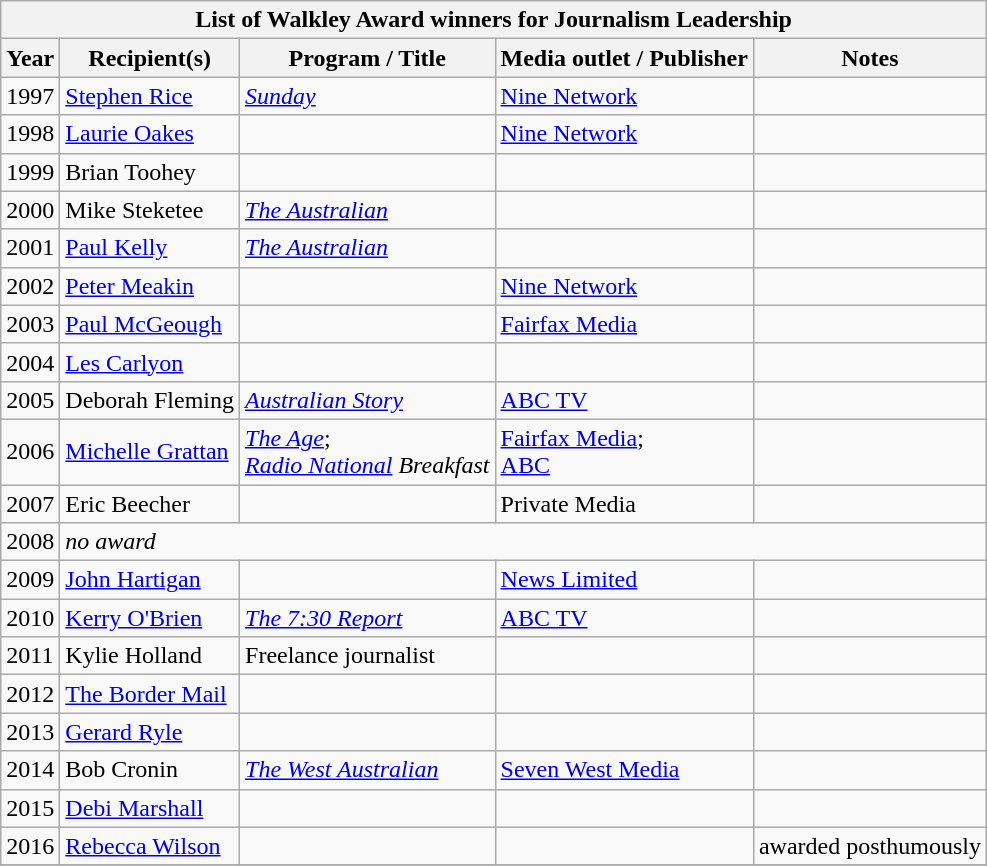<table class="wikitable sortable">
<tr>
<th colspan=5>List of Walkley Award winners for Journalism Leadership</th>
</tr>
<tr>
<th>Year</th>
<th>Recipient(s)</th>
<th>Program / Title</th>
<th>Media outlet / Publisher</th>
<th>Notes</th>
</tr>
<tr>
<td>1997</td>
<td><a href='#'>Stephen Rice</a></td>
<td><em><a href='#'>Sunday</a></em></td>
<td><a href='#'>Nine Network</a></td>
<td></td>
</tr>
<tr>
<td>1998</td>
<td><a href='#'>Laurie Oakes</a></td>
<td></td>
<td><a href='#'>Nine Network</a></td>
<td></td>
</tr>
<tr>
<td>1999</td>
<td>Brian Toohey</td>
<td></td>
<td></td>
<td></td>
</tr>
<tr>
<td>2000</td>
<td>Mike Steketee</td>
<td><em><a href='#'>The Australian</a></em></td>
<td></td>
<td></td>
</tr>
<tr>
<td>2001</td>
<td><a href='#'>Paul Kelly</a></td>
<td><em><a href='#'>The Australian</a></em></td>
<td></td>
<td></td>
</tr>
<tr>
<td>2002</td>
<td><a href='#'>Peter Meakin</a></td>
<td></td>
<td><a href='#'>Nine Network</a></td>
<td></td>
</tr>
<tr>
<td>2003</td>
<td><a href='#'>Paul McGeough</a></td>
<td></td>
<td><a href='#'>Fairfax Media</a></td>
<td></td>
</tr>
<tr>
<td>2004</td>
<td><a href='#'>Les Carlyon</a></td>
<td></td>
<td></td>
<td></td>
</tr>
<tr>
<td>2005</td>
<td>Deborah Fleming</td>
<td><em><a href='#'>Australian Story</a></em></td>
<td><a href='#'>ABC TV</a></td>
<td></td>
</tr>
<tr>
<td>2006</td>
<td><a href='#'>Michelle Grattan</a></td>
<td><em><a href='#'>The Age</a></em>;<br> <em><a href='#'>Radio National</a></em> <em>Breakfast</em></td>
<td><a href='#'>Fairfax Media</a>;<br><a href='#'>ABC</a></td>
<td></td>
</tr>
<tr>
<td>2007</td>
<td>Eric Beecher</td>
<td></td>
<td>Private Media</td>
<td></td>
</tr>
<tr>
<td>2008</td>
<td colspan=4><em>no award</em></td>
</tr>
<tr>
<td>2009</td>
<td><a href='#'>John Hartigan</a></td>
<td></td>
<td><a href='#'>News Limited</a></td>
<td></td>
</tr>
<tr>
<td>2010</td>
<td><a href='#'>Kerry O'Brien</a></td>
<td><em><a href='#'>The 7:30 Report</a></em></td>
<td><a href='#'>ABC TV</a></td>
<td></td>
</tr>
<tr>
<td>2011</td>
<td>Kylie Holland</td>
<td>Freelance journalist</td>
<td></td>
<td></td>
</tr>
<tr>
<td>2012</td>
<td><a href='#'>The Border Mail</a></td>
<td></td>
<td></td>
<td></td>
</tr>
<tr>
<td>2013</td>
<td><a href='#'>Gerard Ryle</a></td>
<td></td>
<td></td>
<td></td>
</tr>
<tr>
<td>2014</td>
<td>Bob Cronin</td>
<td><em><a href='#'>The West Australian</a></em></td>
<td><a href='#'>Seven West Media</a></td>
<td></td>
</tr>
<tr>
<td>2015</td>
<td><a href='#'>Debi Marshall</a></td>
<td></td>
<td></td>
<td></td>
</tr>
<tr>
<td>2016</td>
<td><a href='#'>Rebecca Wilson</a></td>
<td></td>
<td></td>
<td>awarded posthumously</td>
</tr>
<tr>
</tr>
</table>
